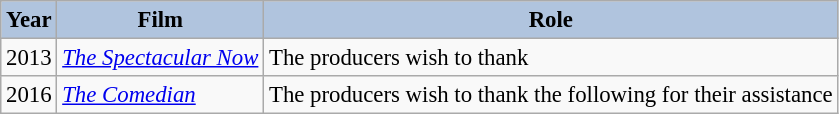<table class="wikitable" style="font-size:95%;">
<tr>
<th style="background:#B0C4DE;">Year</th>
<th style="background:#B0C4DE;">Film</th>
<th style="background:#B0C4DE;">Role</th>
</tr>
<tr>
<td>2013</td>
<td><em><a href='#'>The Spectacular Now</a></em></td>
<td>The producers wish to thank</td>
</tr>
<tr>
<td>2016</td>
<td><em><a href='#'>The Comedian</a></em></td>
<td>The producers wish to thank the following for their assistance</td>
</tr>
</table>
